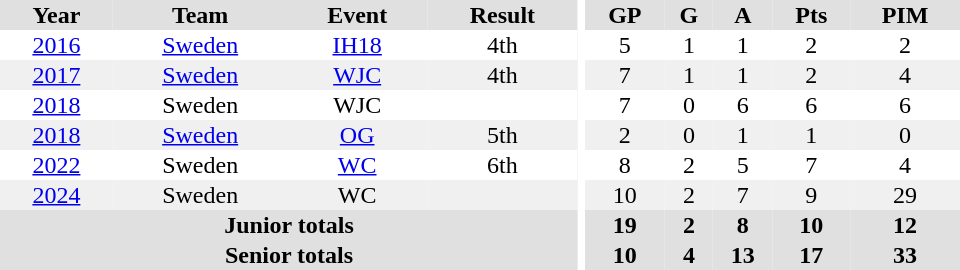<table border="0" cellpadding="1" cellspacing="0" ID="Table3" style="text-align:center; width:40em;">
<tr bgcolor="#e0e0e0">
<th>Year</th>
<th>Team</th>
<th>Event</th>
<th>Result</th>
<th rowspan="99" bgcolor="#ffffff"></th>
<th>GP</th>
<th>G</th>
<th>A</th>
<th>Pts</th>
<th>PIM</th>
</tr>
<tr>
<td><a href='#'>2016</a></td>
<td><a href='#'>Sweden</a></td>
<td><a href='#'>IH18</a></td>
<td>4th</td>
<td>5</td>
<td>1</td>
<td>1</td>
<td>2</td>
<td>2</td>
</tr>
<tr bgcolor="#f0f0f0">
<td><a href='#'>2017</a></td>
<td><a href='#'>Sweden</a></td>
<td><a href='#'>WJC</a></td>
<td>4th</td>
<td>7</td>
<td>1</td>
<td>1</td>
<td>2</td>
<td>4</td>
</tr>
<tr>
<td><a href='#'>2018</a></td>
<td>Sweden</td>
<td>WJC</td>
<td></td>
<td>7</td>
<td>0</td>
<td>6</td>
<td>6</td>
<td>6</td>
</tr>
<tr bgcolor="#f0f0f0">
<td><a href='#'>2018</a></td>
<td><a href='#'>Sweden</a></td>
<td><a href='#'>OG</a></td>
<td>5th</td>
<td>2</td>
<td>0</td>
<td>1</td>
<td>1</td>
<td>0</td>
</tr>
<tr>
<td><a href='#'>2022</a></td>
<td>Sweden</td>
<td><a href='#'>WC</a></td>
<td>6th</td>
<td>8</td>
<td>2</td>
<td>5</td>
<td>7</td>
<td>4</td>
</tr>
<tr bgcolor="#f0f0f0">
<td><a href='#'>2024</a></td>
<td>Sweden</td>
<td>WC</td>
<td></td>
<td>10</td>
<td>2</td>
<td>7</td>
<td>9</td>
<td>29</td>
</tr>
<tr bgcolor="#e0e0e0">
<th colspan="4">Junior totals</th>
<th>19</th>
<th>2</th>
<th>8</th>
<th>10</th>
<th>12</th>
</tr>
<tr bgcolor="#e0e0e0">
<th colspan="4">Senior totals</th>
<th>10</th>
<th>4</th>
<th>13</th>
<th>17</th>
<th>33</th>
</tr>
</table>
